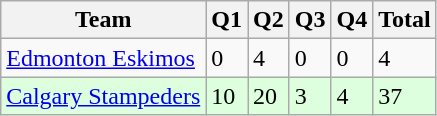<table class="wikitable">
<tr>
<th>Team</th>
<th>Q1</th>
<th>Q2</th>
<th>Q3</th>
<th>Q4</th>
<th>Total</th>
</tr>
<tr>
<td><a href='#'>Edmonton Eskimos</a></td>
<td>0</td>
<td>4</td>
<td>0</td>
<td>0</td>
<td>4</td>
</tr>
<tr style="background-color:#ddffdd">
<td><a href='#'>Calgary Stampeders</a></td>
<td>10</td>
<td>20</td>
<td>3</td>
<td>4</td>
<td>37</td>
</tr>
</table>
